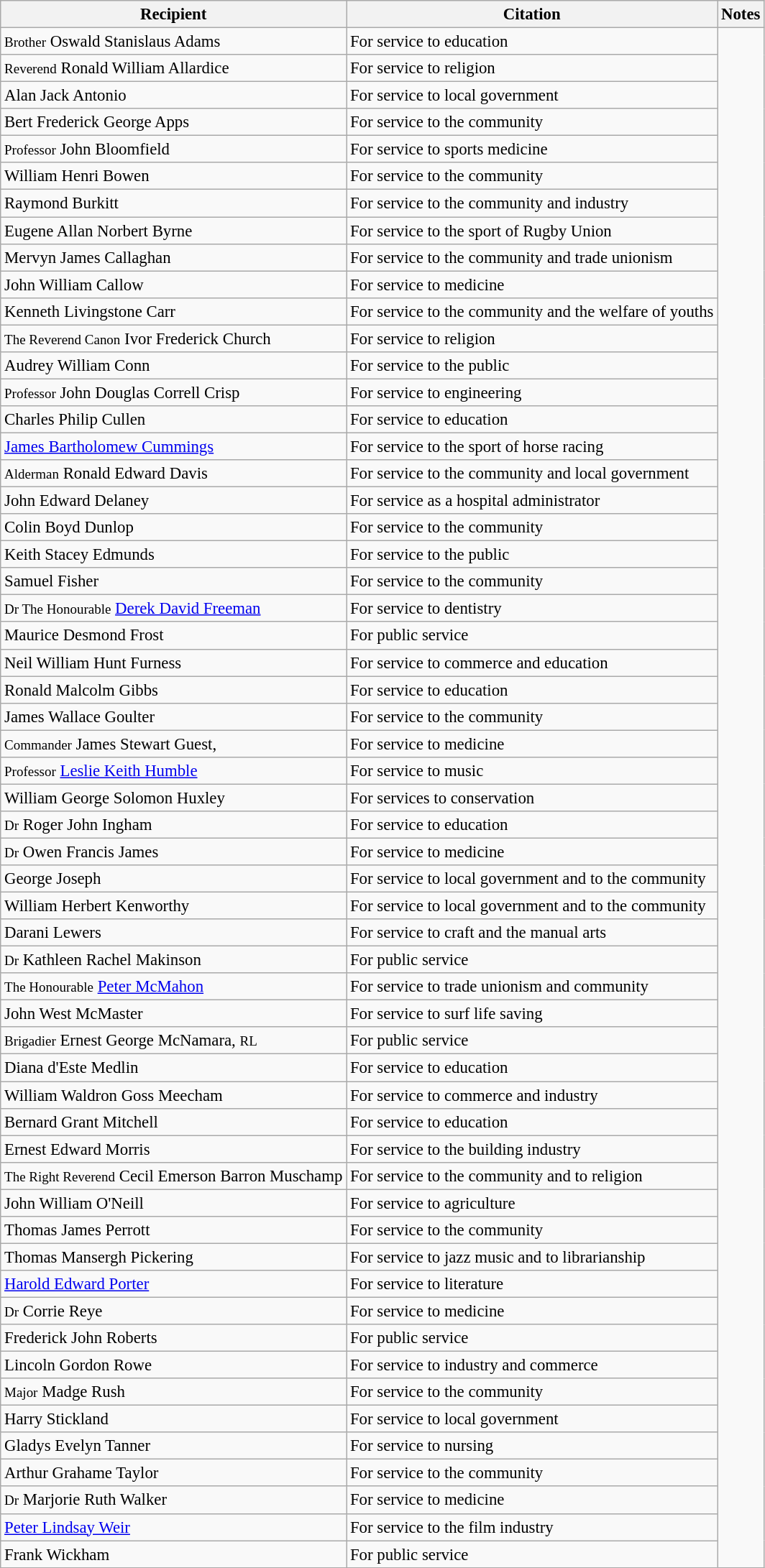<table class="wikitable" style="font-size:95%;">
<tr>
<th>Recipient</th>
<th>Citation</th>
<th>Notes</th>
</tr>
<tr>
<td><small>Brother</small> Oswald Stanislaus Adams</td>
<td>For service to education</td>
<td rowspan="57"></td>
</tr>
<tr>
<td><small>Reverend</small> Ronald William Allardice</td>
<td>For service to religion</td>
</tr>
<tr>
<td>Alan Jack Antonio</td>
<td>For service to local government</td>
</tr>
<tr>
<td>Bert Frederick George Apps</td>
<td>For service to the community</td>
</tr>
<tr>
<td><small>Professor</small> John Bloomfield</td>
<td>For service to sports medicine</td>
</tr>
<tr>
<td>William Henri Bowen</td>
<td>For service to the community</td>
</tr>
<tr>
<td>Raymond Burkitt</td>
<td>For service to the community and industry</td>
</tr>
<tr>
<td>Eugene Allan Norbert Byrne</td>
<td>For service to the sport of Rugby Union</td>
</tr>
<tr>
<td>Mervyn James Callaghan</td>
<td>For service to the community and trade unionism</td>
</tr>
<tr>
<td>John William Callow</td>
<td>For service to medicine</td>
</tr>
<tr>
<td>Kenneth Livingstone Carr</td>
<td>For service to the community and the welfare of youths</td>
</tr>
<tr>
<td><small>The Reverend Canon</small> Ivor Frederick Church</td>
<td>For service to religion</td>
</tr>
<tr>
<td>Audrey William Conn</td>
<td>For service to the public</td>
</tr>
<tr>
<td><small>Professor</small> John Douglas Correll Crisp</td>
<td>For service to engineering</td>
</tr>
<tr>
<td>Charles Philip Cullen</td>
<td>For service to education</td>
</tr>
<tr>
<td><a href='#'>James Bartholomew Cummings</a></td>
<td>For service to the sport of horse racing</td>
</tr>
<tr>
<td><small>Alderman</small> Ronald Edward Davis</td>
<td>For service to the community and local government</td>
</tr>
<tr>
<td>John Edward Delaney</td>
<td>For service as a hospital administrator</td>
</tr>
<tr>
<td>Colin Boyd Dunlop</td>
<td>For service to the community</td>
</tr>
<tr>
<td>Keith Stacey Edmunds</td>
<td>For service to the public</td>
</tr>
<tr>
<td>Samuel Fisher</td>
<td>For service to the community</td>
</tr>
<tr>
<td><small>Dr The Honourable</small> <a href='#'>Derek David Freeman</a></td>
<td>For service to dentistry</td>
</tr>
<tr>
<td>Maurice Desmond Frost</td>
<td>For public service</td>
</tr>
<tr>
<td>Neil William Hunt Furness</td>
<td>For service to commerce and education</td>
</tr>
<tr>
<td>Ronald Malcolm Gibbs</td>
<td>For service to education</td>
</tr>
<tr>
<td>James Wallace Goulter</td>
<td>For service to the community</td>
</tr>
<tr>
<td><small>Commander</small> James Stewart Guest, </td>
<td>For service to medicine</td>
</tr>
<tr>
<td><small>Professor</small> <a href='#'>Leslie Keith Humble</a></td>
<td>For service to music</td>
</tr>
<tr>
<td>William George Solomon Huxley</td>
<td>For services to conservation</td>
</tr>
<tr>
<td><small>Dr</small> Roger John Ingham</td>
<td>For service to education</td>
</tr>
<tr>
<td><small>Dr</small> Owen Francis James</td>
<td>For service to medicine</td>
</tr>
<tr>
<td>George Joseph</td>
<td>For service to local government and to the community</td>
</tr>
<tr>
<td>William Herbert Kenworthy</td>
<td>For service to local government and to the community</td>
</tr>
<tr>
<td>Darani Lewers</td>
<td>For service to craft and the manual arts</td>
</tr>
<tr>
<td><small>Dr</small> Kathleen Rachel Makinson</td>
<td>For public service</td>
</tr>
<tr>
<td><small>The Honourable</small> <a href='#'>Peter McMahon</a></td>
<td>For service to trade unionism and community</td>
</tr>
<tr>
<td>John West McMaster</td>
<td>For service to surf life saving</td>
</tr>
<tr>
<td><small>Brigadier</small> Ernest George McNamara,  <small>RL</small></td>
<td>For public service</td>
</tr>
<tr>
<td>Diana d'Este Medlin</td>
<td>For service to education</td>
</tr>
<tr>
<td>William Waldron Goss Meecham</td>
<td>For service to commerce and industry</td>
</tr>
<tr>
<td>Bernard Grant Mitchell</td>
<td>For service to education</td>
</tr>
<tr>
<td>Ernest Edward Morris</td>
<td>For service to the building industry</td>
</tr>
<tr>
<td><small>The Right Reverend</small> Cecil Emerson Barron Muschamp</td>
<td>For service to the community and to religion</td>
</tr>
<tr>
<td>John William O'Neill</td>
<td>For service to agriculture</td>
</tr>
<tr>
<td>Thomas James Perrott</td>
<td>For service to the community</td>
</tr>
<tr>
<td>Thomas Mansergh Pickering</td>
<td>For service to jazz music and to librarianship</td>
</tr>
<tr>
<td><a href='#'>Harold Edward Porter</a></td>
<td>For service to literature</td>
</tr>
<tr>
<td><small>Dr</small> Corrie Reye</td>
<td>For service to medicine</td>
</tr>
<tr>
<td>Frederick John Roberts</td>
<td>For public service</td>
</tr>
<tr>
<td>Lincoln Gordon Rowe</td>
<td>For service to industry and commerce</td>
</tr>
<tr>
<td><small>Major</small> Madge Rush</td>
<td>For service to the community</td>
</tr>
<tr>
<td>Harry Stickland</td>
<td>For service to local government</td>
</tr>
<tr>
<td>Gladys Evelyn Tanner</td>
<td>For service to nursing</td>
</tr>
<tr>
<td>Arthur Grahame Taylor</td>
<td>For service to the community</td>
</tr>
<tr>
<td><small>Dr</small> Marjorie Ruth Walker</td>
<td>For service to medicine</td>
</tr>
<tr>
<td><a href='#'>Peter Lindsay Weir</a></td>
<td>For service to the film industry</td>
</tr>
<tr>
<td>Frank Wickham</td>
<td>For public service</td>
</tr>
</table>
